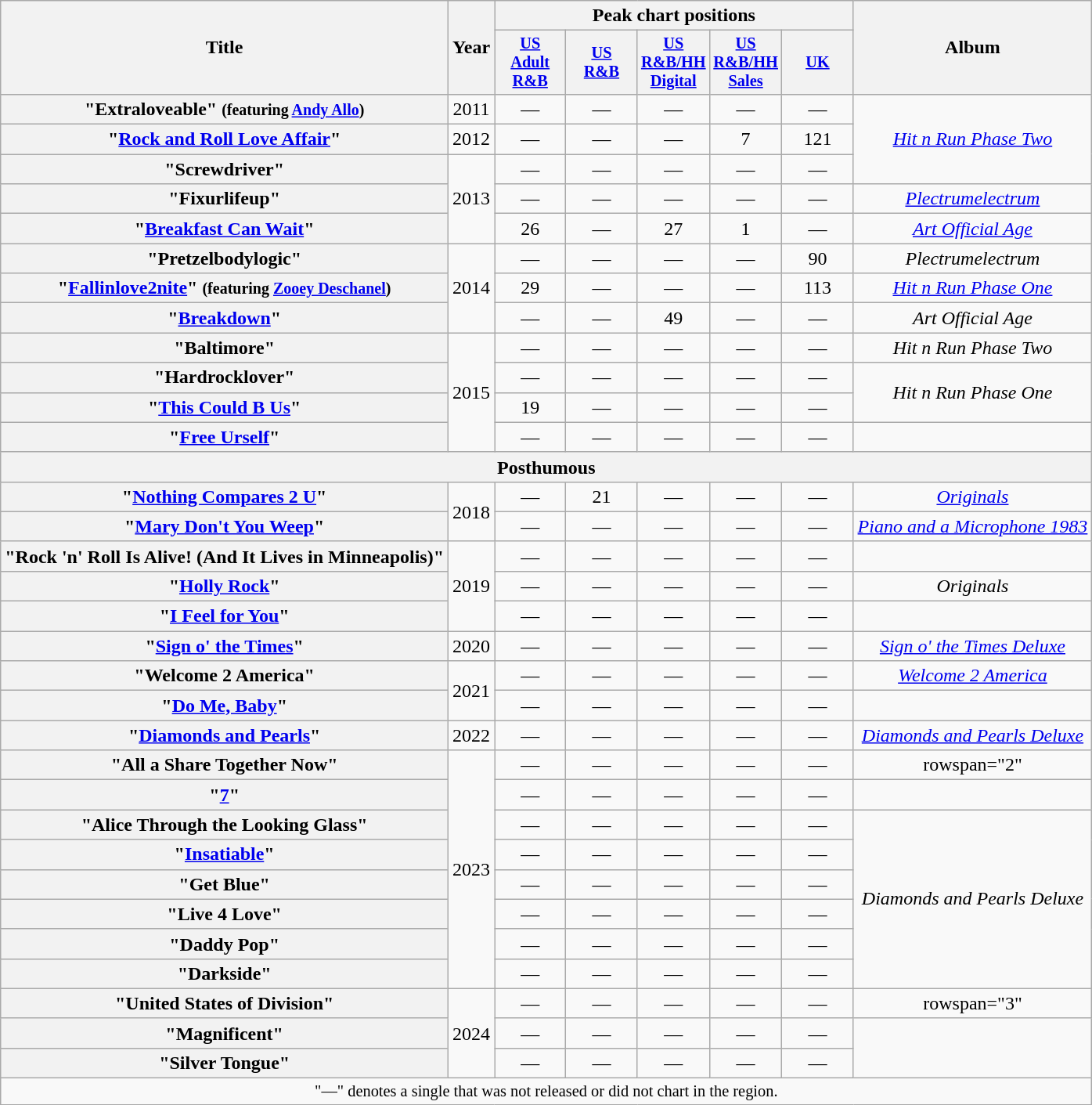<table class="wikitable plainrowheaders" style="text-align:center;">
<tr>
<th scope="col" rowspan="2">Title</th>
<th scope="col" rowspan="2">Year</th>
<th scope="col" colspan="5">Peak chart positions</th>
<th scope="col" rowspan="2">Album</th>
</tr>
<tr>
<th style="width:4em;font-size:85%"><a href='#'>US<br>Adult<br>R&B</a><br></th>
<th style="width:4em;font-size:85%"><a href='#'>US<br>R&B</a><br></th>
<th style="width:4em;font-size:85%"><a href='#'>US<br>R&B/HH<br>Digital</a><br></th>
<th style="width:4em;font-size:85%"><a href='#'>US<br>R&B/HH<br>Sales</a><br></th>
<th style="width:4em;font-size:85%"><a href='#'>UK</a><br></th>
</tr>
<tr>
<th scope="row">"Extraloveable" <small>(featuring <a href='#'>Andy Allo</a>)</small></th>
<td>2011</td>
<td>—</td>
<td>—</td>
<td>—</td>
<td>—</td>
<td>—</td>
<td rowspan="3"><em><a href='#'>Hit n Run Phase Two</a></em></td>
</tr>
<tr>
<th scope="row">"<a href='#'>Rock and Roll Love Affair</a>" </th>
<td>2012</td>
<td>—</td>
<td>—</td>
<td>—</td>
<td>7</td>
<td>121</td>
</tr>
<tr>
<th scope="row">"Screwdriver" </th>
<td rowspan="3">2013</td>
<td>—</td>
<td>—</td>
<td>—</td>
<td>—</td>
<td>—</td>
</tr>
<tr>
<th scope="row">"Fixurlifeup" </th>
<td>—</td>
<td>—</td>
<td>—</td>
<td>—</td>
<td>—</td>
<td><em><a href='#'>Plectrumelectrum</a></em></td>
</tr>
<tr>
<th scope="row">"<a href='#'>Breakfast Can Wait</a>"</th>
<td>26</td>
<td>—</td>
<td>27</td>
<td>1</td>
<td>—</td>
<td><em><a href='#'>Art Official Age</a></em></td>
</tr>
<tr>
<th scope="row">"Pretzelbodylogic" </th>
<td rowspan="3">2014</td>
<td>—</td>
<td>—</td>
<td>—</td>
<td>—</td>
<td>90</td>
<td><em>Plectrumelectrum</em></td>
</tr>
<tr>
<th scope="row">"<a href='#'>Fallinlove2nite</a>" <small>(featuring <a href='#'>Zooey Deschanel</a>)</small> </th>
<td>29</td>
<td>—</td>
<td>—</td>
<td>—</td>
<td>113</td>
<td><em><a href='#'>Hit n Run Phase One</a></em></td>
</tr>
<tr>
<th scope="row">"<a href='#'>Breakdown</a>"</th>
<td>—</td>
<td>—</td>
<td>49</td>
<td>—</td>
<td>—</td>
<td><em>Art Official Age</em></td>
</tr>
<tr>
<th scope="row">"Baltimore" </th>
<td rowspan="4">2015</td>
<td>—</td>
<td>—</td>
<td>—</td>
<td>—</td>
<td>—</td>
<td><em>Hit n Run Phase Two</em></td>
</tr>
<tr>
<th scope="row">"Hardrocklover"</th>
<td>—</td>
<td>—</td>
<td>—</td>
<td>—</td>
<td>—</td>
<td rowspan="2"><em>Hit n Run Phase One</em></td>
</tr>
<tr>
<th scope="row">"<a href='#'>This Could B Us</a>"</th>
<td>19</td>
<td>—</td>
<td>—</td>
<td>—</td>
<td>—</td>
</tr>
<tr>
<th scope="row">"<a href='#'>Free Urself</a>"</th>
<td>—</td>
<td>—</td>
<td>—</td>
<td>—</td>
<td>—</td>
<td></td>
</tr>
<tr>
<th colspan="8">Posthumous</th>
</tr>
<tr>
<th scope="row">"<a href='#'>Nothing Compares 2 U</a>" </th>
<td rowspan="2">2018</td>
<td>—</td>
<td>21</td>
<td>—</td>
<td>—</td>
<td>—</td>
<td><em><a href='#'>Originals</a></em></td>
</tr>
<tr>
<th scope="row">"<a href='#'>Mary Don't You Weep</a>"</th>
<td>—</td>
<td>—</td>
<td>—</td>
<td>—</td>
<td>—</td>
<td><em><a href='#'>Piano and a Microphone 1983</a></em></td>
</tr>
<tr>
<th scope="row">"Rock 'n' Roll Is Alive! (And It Lives in Minneapolis)"</th>
<td rowspan="3">2019</td>
<td>—</td>
<td>—</td>
<td>—</td>
<td>—</td>
<td>—</td>
<td></td>
</tr>
<tr>
<th scope="row">"<a href='#'>Holly Rock</a>"</th>
<td>—</td>
<td>—</td>
<td>—</td>
<td>—</td>
<td>—</td>
<td><em>Originals</em></td>
</tr>
<tr>
<th scope="row">"<a href='#'>I Feel for You</a>" </th>
<td>—</td>
<td>—</td>
<td>—</td>
<td>—</td>
<td>—</td>
<td></td>
</tr>
<tr>
<th scope="row">"<a href='#'>Sign o' the Times</a>" </th>
<td>2020</td>
<td>—</td>
<td>—</td>
<td>—</td>
<td>—</td>
<td>—</td>
<td><em><a href='#'>Sign o' the Times Deluxe</a></em></td>
</tr>
<tr>
<th scope="row">"Welcome 2 America"</th>
<td rowspan="2">2021</td>
<td>—</td>
<td>—</td>
<td>—</td>
<td>—</td>
<td>—</td>
<td><em><a href='#'>Welcome 2 America</a></em></td>
</tr>
<tr>
<th scope="row">"<a href='#'>Do Me, Baby</a>" </th>
<td>—</td>
<td>—</td>
<td>—</td>
<td>—</td>
<td>—</td>
<td></td>
</tr>
<tr>
<th scope="row">"<a href='#'>Diamonds and Pearls</a>" </th>
<td>2022</td>
<td>—</td>
<td>—</td>
<td>—</td>
<td>—</td>
<td>—</td>
<td><em><a href='#'>Diamonds and Pearls Deluxe</a></em></td>
</tr>
<tr>
<th scope="row">"All a Share Together Now"</th>
<td rowspan="8">2023</td>
<td>—</td>
<td>—</td>
<td>—</td>
<td>—</td>
<td>—</td>
<td>rowspan="2" </td>
</tr>
<tr>
<th scope="row">"<a href='#'>7</a>" </th>
<td>—</td>
<td>—</td>
<td>—</td>
<td>—</td>
<td>—</td>
</tr>
<tr>
<th scope="row">"Alice Through the Looking Glass"</th>
<td>—</td>
<td>—</td>
<td>—</td>
<td>—</td>
<td>—</td>
<td rowspan="6"><em>Diamonds and Pearls Deluxe</em></td>
</tr>
<tr>
<th scope="row">"<a href='#'>Insatiable</a>" </th>
<td>—</td>
<td>—</td>
<td>—</td>
<td>—</td>
<td>—</td>
</tr>
<tr>
<th scope="row">"Get Blue"</th>
<td>—</td>
<td>—</td>
<td>—</td>
<td>—</td>
<td>—</td>
</tr>
<tr>
<th scope="row">"Live 4 Love"</th>
<td>—</td>
<td>—</td>
<td>—</td>
<td>—</td>
<td>—</td>
</tr>
<tr>
<th scope="row">"Daddy Pop" </th>
<td>—</td>
<td>—</td>
<td>—</td>
<td>—</td>
<td>—</td>
</tr>
<tr>
<th scope="row">"Darkside"</th>
<td>—</td>
<td>—</td>
<td>—</td>
<td>—</td>
<td>—</td>
</tr>
<tr>
<th scope="row">"United States of Division"</th>
<td rowspan="3">2024</td>
<td>—</td>
<td>—</td>
<td>—</td>
<td>—</td>
<td>—</td>
<td>rowspan="3" </td>
</tr>
<tr>
<th scope="row">"Magnificent"</th>
<td>—</td>
<td>—</td>
<td>—</td>
<td>—</td>
<td>—</td>
</tr>
<tr>
<th scope="row">"Silver Tongue"</th>
<td>—</td>
<td>—</td>
<td>—</td>
<td>—</td>
<td>—</td>
</tr>
<tr>
<td colspan="8" style="font-size:85%;">"—" denotes a single that was not released or did not chart in the region.</td>
</tr>
</table>
